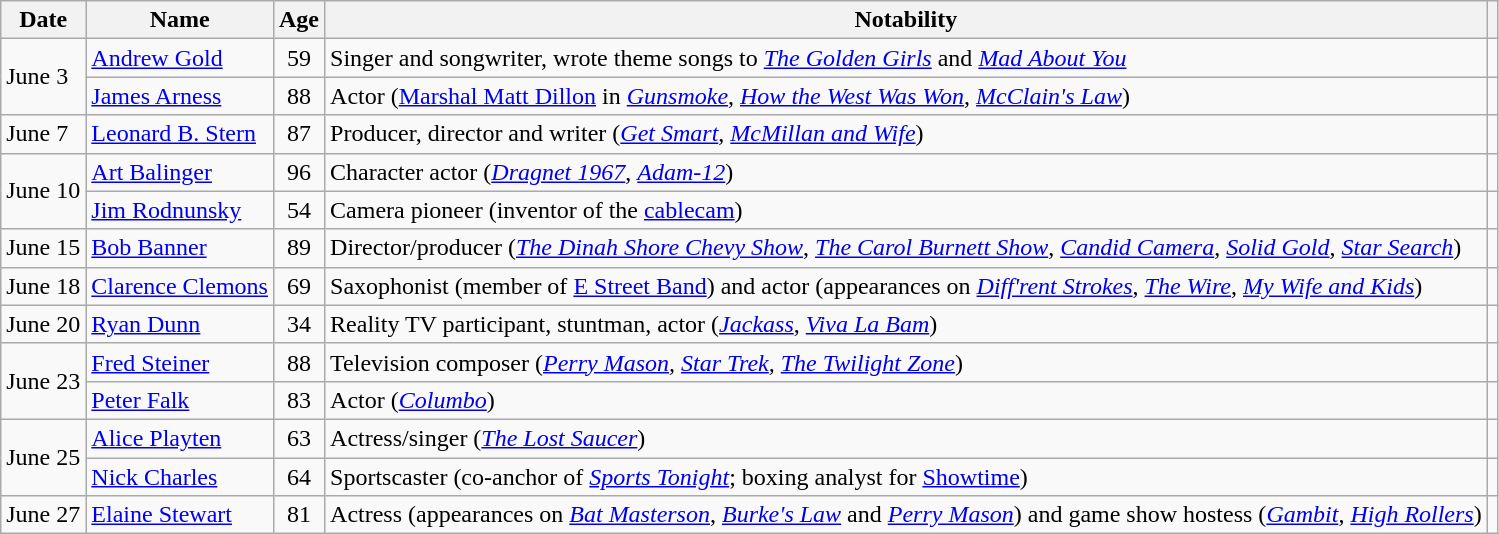<table class="wikitable sortable">
<tr ">
<th>Date</th>
<th>Name</th>
<th>Age</th>
<th>Notability</th>
<th class="unsortable"></th>
</tr>
<tr>
<td rowspan="2">June 3</td>
<td><a href='#'>Andrew Gold</a></td>
<td style="text-align:center;">59</td>
<td>Singer and songwriter, wrote theme songs to <em><a href='#'>The Golden Girls</a></em> and <em><a href='#'>Mad About You</a></em></td>
<td></td>
</tr>
<tr>
<td><a href='#'>James Arness</a></td>
<td style="text-align:center;">88</td>
<td>Actor (<a href='#'>Marshal Matt Dillon</a> in <em><a href='#'>Gunsmoke</a></em>, <em><a href='#'>How the West Was Won</a></em>, <em><a href='#'>McClain's Law</a></em>)</td>
<td></td>
</tr>
<tr>
<td>June 7</td>
<td><a href='#'>Leonard B. Stern</a></td>
<td style="text-align:center;">87</td>
<td>Producer, director and writer (<em><a href='#'>Get Smart</a></em>, <em><a href='#'>McMillan and Wife</a></em>)</td>
<td></td>
</tr>
<tr>
<td rowspan="2">June 10</td>
<td><a href='#'>Art Balinger</a></td>
<td style="text-align:center;">96</td>
<td>Character actor (<em><a href='#'>Dragnet 1967</a></em>, <em><a href='#'>Adam-12</a></em>)</td>
<td></td>
</tr>
<tr>
<td><a href='#'>Jim Rodnunsky</a></td>
<td style="text-align:center;">54</td>
<td>Camera pioneer (inventor of the <a href='#'>cablecam</a>)</td>
<td></td>
</tr>
<tr>
<td>June 15</td>
<td><a href='#'>Bob Banner</a></td>
<td style="text-align:center;">89</td>
<td>Director/producer (<em><a href='#'>The Dinah Shore Chevy Show</a></em>, <em><a href='#'>The Carol Burnett Show</a></em>, <em><a href='#'>Candid Camera</a></em>, <em><a href='#'>Solid Gold</a></em>, <em><a href='#'>Star Search</a></em>)</td>
<td></td>
</tr>
<tr>
<td>June 18</td>
<td><a href='#'>Clarence Clemons</a></td>
<td style="text-align:center;">69</td>
<td>Saxophonist (member of <a href='#'>E Street Band</a>) and actor (appearances on <em><a href='#'>Diff'rent Strokes</a></em>, <em><a href='#'>The Wire</a></em>, <em><a href='#'>My Wife and Kids</a></em>)</td>
<td></td>
</tr>
<tr>
<td>June 20</td>
<td><a href='#'>Ryan Dunn</a></td>
<td style="text-align:center;">34</td>
<td>Reality TV participant, stuntman, actor (<em><a href='#'>Jackass</a></em>, <em><a href='#'>Viva La Bam</a></em>)</td>
<td></td>
</tr>
<tr>
<td rowspan="2">June 23</td>
<td><a href='#'>Fred Steiner</a></td>
<td style="text-align:center;">88</td>
<td>Television composer (<em><a href='#'>Perry Mason</a>, <a href='#'>Star Trek</a>, <a href='#'>The Twilight Zone</a></em>)</td>
<td></td>
</tr>
<tr>
<td><a href='#'>Peter Falk</a></td>
<td style="text-align:center;">83</td>
<td>Actor (<em><a href='#'>Columbo</a></em>)</td>
<td></td>
</tr>
<tr>
<td rowspan="2">June 25</td>
<td><a href='#'>Alice Playten</a></td>
<td style="text-align:center;">63</td>
<td>Actress/singer (<em><a href='#'>The Lost Saucer</a></em>)</td>
<td></td>
</tr>
<tr>
<td><a href='#'>Nick Charles</a></td>
<td style="text-align:center;">64</td>
<td>Sportscaster (co-anchor of <em><a href='#'>Sports Tonight</a></em>; boxing analyst for <a href='#'>Showtime</a>)</td>
<td></td>
</tr>
<tr>
<td>June 27</td>
<td><a href='#'>Elaine Stewart</a></td>
<td style="text-align:center;">81</td>
<td>Actress (appearances on <em><a href='#'>Bat Masterson</a></em>, <em><a href='#'>Burke's Law</a></em> and <em><a href='#'>Perry Mason</a></em>) and game show hostess (<em><a href='#'>Gambit</a></em>, <em><a href='#'>High Rollers</a></em>)</td>
<td></td>
</tr>
</table>
